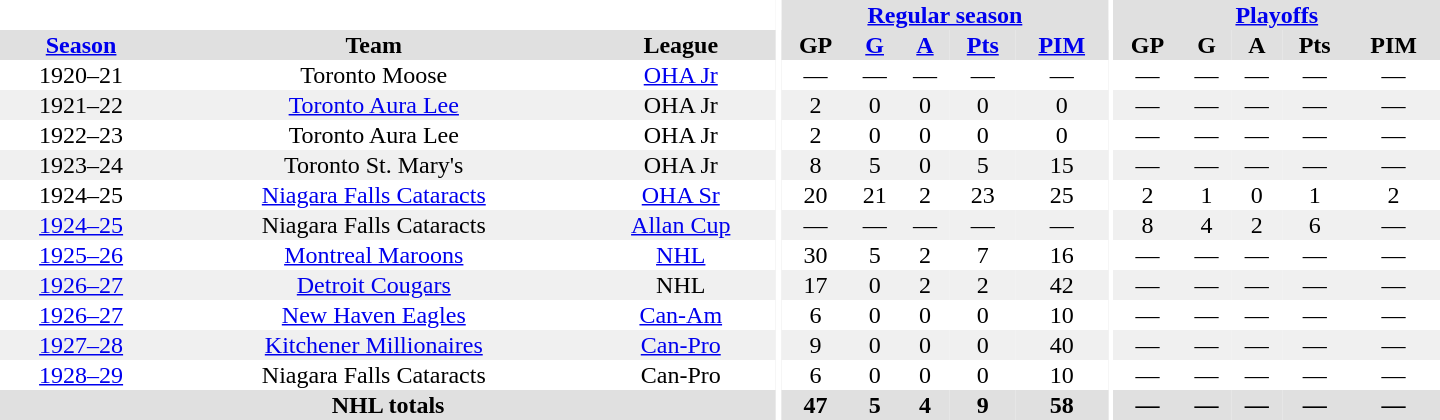<table border="0" cellpadding="1" cellspacing="0" style="text-align:center; width:60em">
<tr bgcolor="#e0e0e0">
<th colspan="3" bgcolor="#ffffff"></th>
<th rowspan="100" bgcolor="#ffffff"></th>
<th colspan="5"><a href='#'>Regular season</a></th>
<th rowspan="100" bgcolor="#ffffff"></th>
<th colspan="5"><a href='#'>Playoffs</a></th>
</tr>
<tr bgcolor="#e0e0e0">
<th><a href='#'>Season</a></th>
<th>Team</th>
<th>League</th>
<th>GP</th>
<th><a href='#'>G</a></th>
<th><a href='#'>A</a></th>
<th><a href='#'>Pts</a></th>
<th><a href='#'>PIM</a></th>
<th>GP</th>
<th>G</th>
<th>A</th>
<th>Pts</th>
<th>PIM</th>
</tr>
<tr>
<td>1920–21</td>
<td>Toronto Moose</td>
<td><a href='#'>OHA Jr</a></td>
<td>—</td>
<td>—</td>
<td>—</td>
<td>—</td>
<td>—</td>
<td>—</td>
<td>—</td>
<td>—</td>
<td>—</td>
<td>—</td>
</tr>
<tr bgcolor="#f0f0f0">
<td>1921–22</td>
<td><a href='#'>Toronto Aura Lee</a></td>
<td>OHA Jr</td>
<td>2</td>
<td>0</td>
<td>0</td>
<td>0</td>
<td>0</td>
<td>—</td>
<td>—</td>
<td>—</td>
<td>—</td>
<td>—</td>
</tr>
<tr>
<td>1922–23</td>
<td>Toronto Aura Lee</td>
<td>OHA Jr</td>
<td>2</td>
<td>0</td>
<td>0</td>
<td>0</td>
<td>0</td>
<td>—</td>
<td>—</td>
<td>—</td>
<td>—</td>
<td>—</td>
</tr>
<tr bgcolor="#f0f0f0">
<td>1923–24</td>
<td>Toronto St. Mary's</td>
<td>OHA Jr</td>
<td>8</td>
<td>5</td>
<td>0</td>
<td>5</td>
<td>15</td>
<td>—</td>
<td>—</td>
<td>—</td>
<td>—</td>
<td>—</td>
</tr>
<tr>
<td>1924–25</td>
<td><a href='#'>Niagara Falls Cataracts</a></td>
<td><a href='#'>OHA Sr</a></td>
<td>20</td>
<td>21</td>
<td>2</td>
<td>23</td>
<td>25</td>
<td>2</td>
<td>1</td>
<td>0</td>
<td>1</td>
<td>2</td>
</tr>
<tr bgcolor="#f0f0f0">
<td><a href='#'>1924–25</a></td>
<td>Niagara Falls Cataracts</td>
<td><a href='#'>Allan Cup</a></td>
<td>—</td>
<td>—</td>
<td>—</td>
<td>—</td>
<td>—</td>
<td>8</td>
<td>4</td>
<td>2</td>
<td>6</td>
<td>—</td>
</tr>
<tr>
<td><a href='#'>1925–26</a></td>
<td><a href='#'>Montreal Maroons</a></td>
<td><a href='#'>NHL</a></td>
<td>30</td>
<td>5</td>
<td>2</td>
<td>7</td>
<td>16</td>
<td>—</td>
<td>—</td>
<td>—</td>
<td>—</td>
<td>—</td>
</tr>
<tr bgcolor="#f0f0f0">
<td><a href='#'>1926–27</a></td>
<td><a href='#'>Detroit Cougars</a></td>
<td>NHL</td>
<td>17</td>
<td>0</td>
<td>2</td>
<td>2</td>
<td>42</td>
<td>—</td>
<td>—</td>
<td>—</td>
<td>—</td>
<td>—</td>
</tr>
<tr>
<td><a href='#'>1926–27</a></td>
<td><a href='#'>New Haven Eagles</a></td>
<td><a href='#'>Can-Am</a></td>
<td>6</td>
<td>0</td>
<td>0</td>
<td>0</td>
<td>10</td>
<td>—</td>
<td>—</td>
<td>—</td>
<td>—</td>
<td>—</td>
</tr>
<tr bgcolor="#f0f0f0">
<td><a href='#'>1927–28</a></td>
<td><a href='#'>Kitchener Millionaires</a></td>
<td><a href='#'>Can-Pro</a></td>
<td>9</td>
<td>0</td>
<td>0</td>
<td>0</td>
<td>40</td>
<td>—</td>
<td>—</td>
<td>—</td>
<td>—</td>
<td>—</td>
</tr>
<tr>
<td><a href='#'>1928–29</a></td>
<td>Niagara Falls Cataracts</td>
<td>Can-Pro</td>
<td>6</td>
<td>0</td>
<td>0</td>
<td>0</td>
<td>10</td>
<td>—</td>
<td>—</td>
<td>—</td>
<td>—</td>
<td>—</td>
</tr>
<tr bgcolor="#e0e0e0">
<th colspan="3">NHL totals</th>
<th>47</th>
<th>5</th>
<th>4</th>
<th>9</th>
<th>58</th>
<th>—</th>
<th>—</th>
<th>—</th>
<th>—</th>
<th>—</th>
</tr>
</table>
